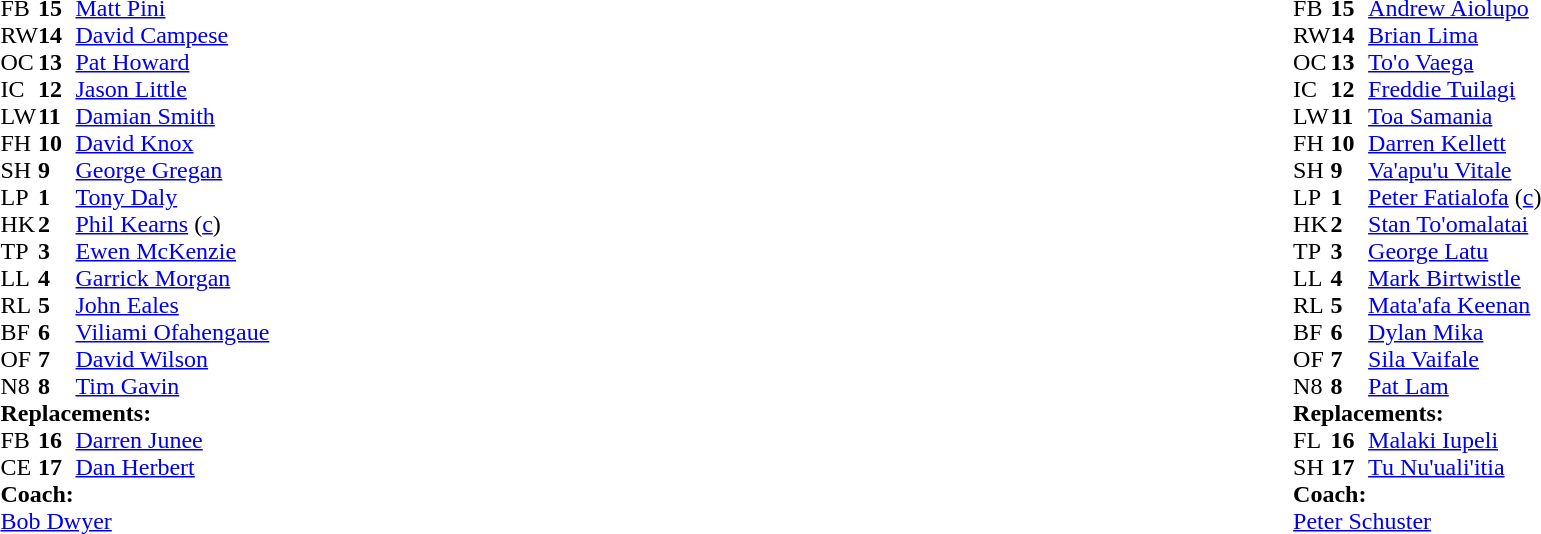<table width="100%">
<tr>
<td valign="top" width="50%"><br><table cellspacing="0" cellpadding="0">
<tr>
<th width="25"></th>
<th width="25"></th>
</tr>
<tr>
<td>FB</td>
<td><strong>15</strong></td>
<td><a href='#'>Matt Pini</a></td>
</tr>
<tr>
<td>RW</td>
<td><strong>14</strong></td>
<td><a href='#'>David Campese</a></td>
</tr>
<tr>
<td>OC</td>
<td><strong>13</strong></td>
<td><a href='#'>Pat Howard</a></td>
</tr>
<tr>
<td>IC</td>
<td><strong>12</strong></td>
<td><a href='#'>Jason Little</a></td>
</tr>
<tr>
<td>LW</td>
<td><strong>11</strong></td>
<td><a href='#'>Damian Smith</a></td>
</tr>
<tr>
<td>FH</td>
<td><strong>10</strong></td>
<td><a href='#'>David Knox</a></td>
</tr>
<tr>
<td>SH</td>
<td><strong>9</strong></td>
<td><a href='#'>George Gregan</a></td>
</tr>
<tr>
<td>LP</td>
<td><strong>1</strong></td>
<td><a href='#'>Tony Daly</a></td>
</tr>
<tr>
<td>HK</td>
<td><strong>2</strong></td>
<td><a href='#'>Phil Kearns</a> (<a href='#'>c</a>)</td>
</tr>
<tr>
<td>TP</td>
<td><strong>3</strong></td>
<td><a href='#'>Ewen McKenzie</a></td>
</tr>
<tr>
<td>LL</td>
<td><strong>4</strong></td>
<td><a href='#'>Garrick Morgan</a></td>
</tr>
<tr>
<td>RL</td>
<td><strong>5</strong></td>
<td><a href='#'>John Eales</a></td>
</tr>
<tr>
<td>BF</td>
<td><strong>6</strong></td>
<td><a href='#'>Viliami Ofahengaue</a></td>
</tr>
<tr>
<td>OF</td>
<td><strong>7</strong></td>
<td><a href='#'>David Wilson</a></td>
</tr>
<tr>
<td>N8</td>
<td><strong>8</strong></td>
<td><a href='#'>Tim Gavin</a></td>
</tr>
<tr>
<td colspan="3"><strong>Replacements:</strong></td>
</tr>
<tr>
<td>FB</td>
<td><strong>16</strong></td>
<td><a href='#'>Darren Junee</a></td>
</tr>
<tr>
<td>CE</td>
<td><strong>17</strong></td>
<td><a href='#'>Dan Herbert</a></td>
</tr>
<tr>
<td colspan="3"><strong>Coach:</strong></td>
</tr>
<tr>
<td colspan="3"> <a href='#'>Bob Dwyer</a></td>
</tr>
</table>
</td>
<td valign="top" width="50%"><br><table cellspacing="0" cellpadding="0" align="center">
<tr>
<th width="25"></th>
<th width="25"></th>
</tr>
<tr>
<td>FB</td>
<td><strong>15</strong></td>
<td><a href='#'>Andrew Aiolupo</a></td>
</tr>
<tr>
<td>RW</td>
<td><strong>14</strong></td>
<td><a href='#'>Brian Lima</a></td>
</tr>
<tr>
<td>OC</td>
<td><strong>13</strong></td>
<td><a href='#'>To'o Vaega</a></td>
</tr>
<tr>
<td>IC</td>
<td><strong>12</strong></td>
<td><a href='#'>Freddie Tuilagi</a></td>
</tr>
<tr>
<td>LW</td>
<td><strong>11</strong></td>
<td><a href='#'>Toa Samania</a></td>
</tr>
<tr>
<td>FH</td>
<td><strong>10</strong></td>
<td><a href='#'>Darren Kellett</a></td>
</tr>
<tr>
<td>SH</td>
<td><strong>9</strong></td>
<td><a href='#'>Va'apu'u Vitale</a></td>
</tr>
<tr>
<td>LP</td>
<td><strong>1</strong></td>
<td><a href='#'>Peter Fatialofa</a> (<a href='#'>c</a>)</td>
</tr>
<tr>
<td>HK</td>
<td><strong>2</strong></td>
<td><a href='#'>Stan To'omalatai</a></td>
</tr>
<tr>
<td>TP</td>
<td><strong>3</strong></td>
<td><a href='#'>George Latu</a></td>
</tr>
<tr>
<td>LL</td>
<td><strong>4</strong></td>
<td><a href='#'>Mark Birtwistle</a></td>
</tr>
<tr>
<td>RL</td>
<td><strong>5</strong></td>
<td><a href='#'>Mata'afa Keenan</a></td>
</tr>
<tr>
<td>BF</td>
<td><strong>6</strong></td>
<td><a href='#'>Dylan Mika</a></td>
</tr>
<tr>
<td>OF</td>
<td><strong>7</strong></td>
<td><a href='#'>Sila Vaifale</a></td>
</tr>
<tr>
<td>N8</td>
<td><strong>8</strong></td>
<td><a href='#'>Pat Lam</a></td>
</tr>
<tr>
<td colspan="3"><strong>Replacements:</strong></td>
</tr>
<tr>
<td>FL</td>
<td><strong>16</strong></td>
<td><a href='#'>Malaki Iupeli</a></td>
</tr>
<tr>
<td>SH</td>
<td><strong>17</strong></td>
<td><a href='#'>Tu Nu'uali'itia</a></td>
</tr>
<tr>
<td colspan="3"><strong>Coach:</strong></td>
</tr>
<tr>
<td colspan="3"> <a href='#'>Peter Schuster</a></td>
</tr>
</table>
</td>
</tr>
</table>
